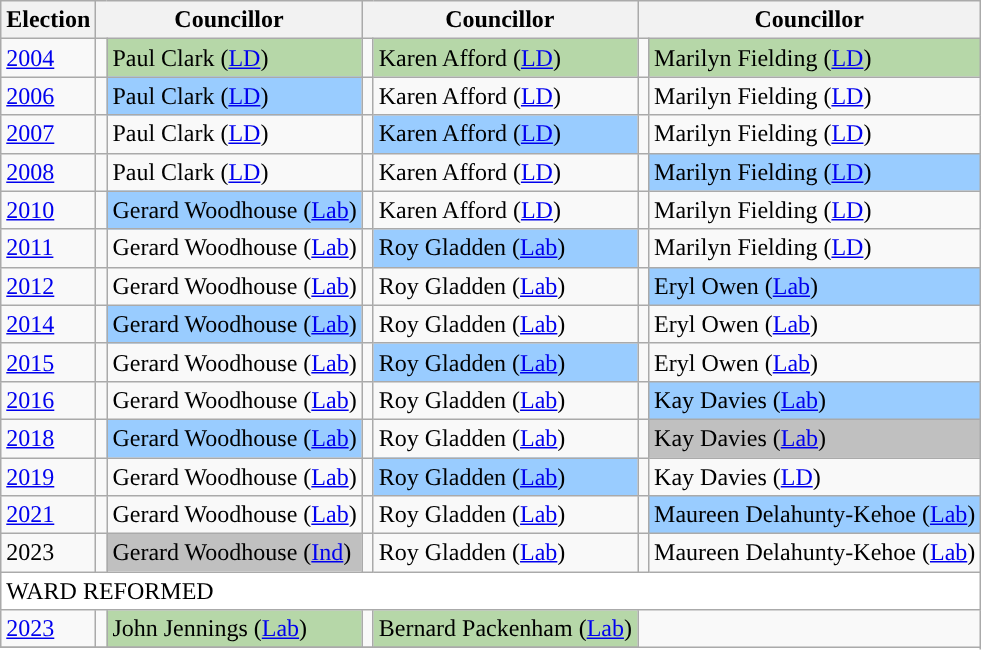<table class="wikitable">
<tr>
<th>Election</th>
<th colspan="2">Councillor</th>
<th colspan="2">Councillor</th>
<th colspan="2">Councillor</th>
</tr>
<tr>
<td><a href='#'>2004</a></td>
<td style="background-color: "></td>
<td bgcolor="#B6D7A8">Paul Clark (<a href='#'>LD</a>)</td>
<td style="background-color: "></td>
<td bgcolor="#B6D7A8">Karen Afford (<a href='#'>LD</a>)</td>
<td style="background-color: "></td>
<td bgcolor="#B6D7A8">Marilyn Fielding (<a href='#'>LD</a>)</td>
</tr>
<tr>
<td><a href='#'>2006</a></td>
<td style="background-color: "></td>
<td bgcolor="#99CCFF">Paul Clark (<a href='#'>LD</a>)</td>
<td style="background-color: "></td>
<td>Karen Afford (<a href='#'>LD</a>)</td>
<td style="background-color: "></td>
<td>Marilyn Fielding (<a href='#'>LD</a>)</td>
</tr>
<tr>
<td><a href='#'>2007</a></td>
<td style="background-color: "></td>
<td>Paul Clark (<a href='#'>LD</a>)</td>
<td style="background-color: "></td>
<td bgcolor="#99CCFF">Karen Afford (<a href='#'>LD</a>)</td>
<td style="background-color: "></td>
<td>Marilyn Fielding (<a href='#'>LD</a>)</td>
</tr>
<tr>
<td><a href='#'>2008</a></td>
<td style="background-color: "></td>
<td>Paul Clark (<a href='#'>LD</a>)</td>
<td style="background-color: "></td>
<td>Karen Afford (<a href='#'>LD</a>)</td>
<td style="background-color: "></td>
<td bgcolor="#99CCFF">Marilyn Fielding (<a href='#'>LD</a>)</td>
</tr>
<tr>
<td><a href='#'>2010</a></td>
<td style="background-color: "></td>
<td bgcolor="#99CCFF">Gerard Woodhouse (<a href='#'>Lab</a>)</td>
<td style="background-color: "></td>
<td>Karen Afford (<a href='#'>LD</a>)</td>
<td style="background-color: "></td>
<td>Marilyn Fielding (<a href='#'>LD</a>)</td>
</tr>
<tr>
<td><a href='#'>2011</a></td>
<td style="background-color: "></td>
<td>Gerard Woodhouse (<a href='#'>Lab</a>)</td>
<td style="background-color: "></td>
<td bgcolor="#99CCFF">Roy Gladden (<a href='#'>Lab</a>)</td>
<td style="background-color: "></td>
<td>Marilyn Fielding (<a href='#'>LD</a>)</td>
</tr>
<tr>
<td><a href='#'>2012</a></td>
<td style="background-color: "></td>
<td>Gerard Woodhouse (<a href='#'>Lab</a>)</td>
<td style="background-color: "></td>
<td>Roy Gladden (<a href='#'>Lab</a>)</td>
<td style="background-color: "></td>
<td bgcolor="#99CCFF">Eryl Owen (<a href='#'>Lab</a>)</td>
</tr>
<tr>
<td><a href='#'>2014</a></td>
<td style="background-color: "></td>
<td bgcolor="#99CCFF">Gerard Woodhouse (<a href='#'>Lab</a>)</td>
<td style="background-color: "></td>
<td>Roy Gladden (<a href='#'>Lab</a>)</td>
<td style="background-color: "></td>
<td>Eryl Owen (<a href='#'>Lab</a>)</td>
</tr>
<tr>
<td><a href='#'>2015</a></td>
<td style="background-color: "></td>
<td>Gerard Woodhouse (<a href='#'>Lab</a>)</td>
<td style="background-color: "></td>
<td bgcolor="#99CCFF">Roy Gladden (<a href='#'>Lab</a>)</td>
<td style="background-color: "></td>
<td>Eryl Owen (<a href='#'>Lab</a>)</td>
</tr>
<tr>
<td><a href='#'>2016</a></td>
<td style="background-color: "></td>
<td>Gerard Woodhouse (<a href='#'>Lab</a>)</td>
<td style="background-color: "></td>
<td>Roy Gladden (<a href='#'>Lab</a>)</td>
<td style="background-color: "></td>
<td bgcolor="#99CCFF">Kay Davies (<a href='#'>Lab</a>)</td>
</tr>
<tr>
<td><a href='#'>2018</a></td>
<td style="background-color: "></td>
<td bgcolor="#99CCFF">Gerard Woodhouse (<a href='#'>Lab</a>)</td>
<td style="background-color: "></td>
<td>Roy Gladden (<a href='#'>Lab</a>)</td>
<td style="background-color: "></td>
<td bgcolor="#C0C0C0">Kay Davies (<a href='#'>Lab</a>)</td>
</tr>
<tr>
<td><a href='#'>2019</a></td>
<td style="background-color: "></td>
<td>Gerard Woodhouse (<a href='#'>Lab</a>)</td>
<td style="background-color: "></td>
<td bgcolor="#99CCFF">Roy Gladden (<a href='#'>Lab</a>)</td>
<td style="background-color: "></td>
<td>Kay Davies (<a href='#'>LD</a>)</td>
</tr>
<tr>
<td><a href='#'>2021</a></td>
<td style="background-color: "></td>
<td>Gerard Woodhouse (<a href='#'>Lab</a>)</td>
<td style="background-color: "></td>
<td>Roy Gladden (<a href='#'>Lab</a>)</td>
<td style="background-color: "></td>
<td bgcolor="#99CCFF">Maureen Delahunty-Kehoe (<a href='#'>Lab</a>)</td>
</tr>
<tr>
<td>2023</td>
<td style="background-color: "></td>
<td bgcolor="#C0C0C0">Gerard Woodhouse (<a href='#'>Ind</a>)</td>
<td style="background-color: "></td>
<td>Roy Gladden (<a href='#'>Lab</a>)</td>
<td style="background-color: "></td>
<td>Maureen Delahunty-Kehoe (<a href='#'>Lab</a>)</td>
</tr>
<tr>
<td colspan="8" bgcolor="#FFF"><div>WARD REFORMED</div></td>
</tr>
<tr>
<td><a href='#'>2023</a></td>
<td style="background-color: "></td>
<td bgcolor="#B6D7A8">John Jennings (<a href='#'>Lab</a>)</td>
<td style="background-color: "></td>
<td bgcolor="#B6D7A8">Bernard Packenham (<a href='#'>Lab</a>)</td>
</tr>
<tr>
</tr>
</table>
